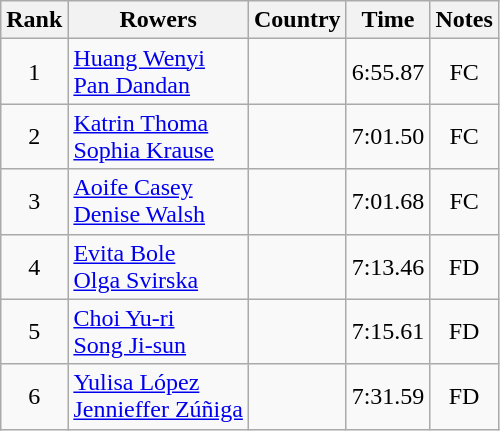<table class="wikitable" style="text-align:center">
<tr>
<th>Rank</th>
<th>Rowers</th>
<th>Country</th>
<th>Time</th>
<th>Notes</th>
</tr>
<tr>
<td>1</td>
<td align="left"><a href='#'>Huang Wenyi</a><br><a href='#'>Pan Dandan</a></td>
<td align="left"></td>
<td>6:55.87</td>
<td>FC</td>
</tr>
<tr>
<td>2</td>
<td align="left"><a href='#'>Katrin Thoma</a><br><a href='#'>Sophia Krause</a></td>
<td align="left"></td>
<td>7:01.50</td>
<td>FC</td>
</tr>
<tr>
<td>3</td>
<td align="left"><a href='#'>Aoife Casey</a><br><a href='#'>Denise Walsh</a></td>
<td align="left"></td>
<td>7:01.68</td>
<td>FC</td>
</tr>
<tr>
<td>4</td>
<td align="left"><a href='#'>Evita Bole</a><br><a href='#'>Olga Svirska</a></td>
<td align="left"></td>
<td>7:13.46</td>
<td>FD</td>
</tr>
<tr>
<td>5</td>
<td align="left"><a href='#'>Choi Yu-ri</a><br><a href='#'>Song Ji-sun</a></td>
<td align="left"></td>
<td>7:15.61</td>
<td>FD</td>
</tr>
<tr>
<td>6</td>
<td align="left"><a href='#'>Yulisa López</a><br><a href='#'>Jennieffer Zúñiga</a></td>
<td align="left"></td>
<td>7:31.59</td>
<td>FD</td>
</tr>
</table>
